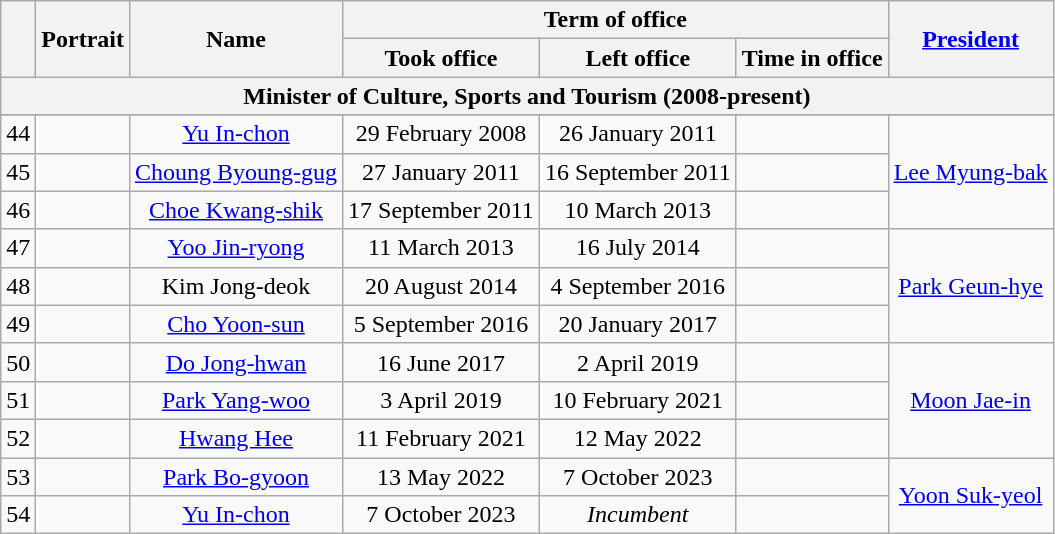<table class="wikitable sortable" style="text-align:center">
<tr>
<th rowspan="2"></th>
<th rowspan="2">Portrait</th>
<th rowspan="2">Name</th>
<th colspan="3">Term of office</th>
<th rowspan="2"><a href='#'>President</a></th>
</tr>
<tr>
<th>Took office</th>
<th>Left office</th>
<th>Time in office</th>
</tr>
<tr>
<th colspan=7>Minister of Culture, Sports and Tourism (2008-present)</th>
</tr>
<tr>
</tr>
<tr>
<td>44</td>
<td></td>
<td><a href='#'>Yu In-chon</a></td>
<td>29 February 2008</td>
<td>26 January 2011</td>
<td></td>
<td rowspan="3"><a href='#'>Lee Myung-bak</a></td>
</tr>
<tr>
<td>45</td>
<td></td>
<td><a href='#'>Choung Byoung-gug</a></td>
<td>27 January 2011</td>
<td>16 September 2011</td>
<td></td>
</tr>
<tr>
<td>46</td>
<td></td>
<td><a href='#'>Choe Kwang-shik</a></td>
<td>17 September 2011</td>
<td>10 March 2013</td>
<td></td>
</tr>
<tr>
<td>47</td>
<td></td>
<td><a href='#'>Yoo Jin-ryong</a></td>
<td>11 March 2013</td>
<td>16 July 2014</td>
<td></td>
<td rowspan="3"><a href='#'>Park Geun-hye</a></td>
</tr>
<tr>
<td>48</td>
<td></td>
<td>Kim Jong-deok</td>
<td>20 August 2014</td>
<td>4 September 2016</td>
<td></td>
</tr>
<tr>
<td>49</td>
<td></td>
<td><a href='#'>Cho Yoon-sun</a></td>
<td>5 September 2016</td>
<td>20 January 2017</td>
<td></td>
</tr>
<tr>
<td>50</td>
<td></td>
<td><a href='#'>Do Jong-hwan</a></td>
<td>16 June 2017</td>
<td>2 April 2019</td>
<td></td>
<td rowspan="3"><a href='#'>Moon Jae-in</a></td>
</tr>
<tr>
<td>51</td>
<td></td>
<td><a href='#'>Park Yang-woo</a></td>
<td>3 April 2019</td>
<td>10 February 2021</td>
<td></td>
</tr>
<tr>
<td>52</td>
<td></td>
<td><a href='#'>Hwang Hee</a></td>
<td>11 February 2021</td>
<td>12 May 2022</td>
<td></td>
</tr>
<tr>
<td>53</td>
<td></td>
<td><a href='#'>Park Bo-gyoon</a></td>
<td>13 May 2022</td>
<td>7 October 2023</td>
<td></td>
<td rowspan="2"><a href='#'>Yoon Suk-yeol</a></td>
</tr>
<tr>
<td>54</td>
<td></td>
<td><a href='#'>Yu In-chon</a></td>
<td>7 October 2023</td>
<td><em>Incumbent</em></td>
<td></td>
</tr>
</table>
